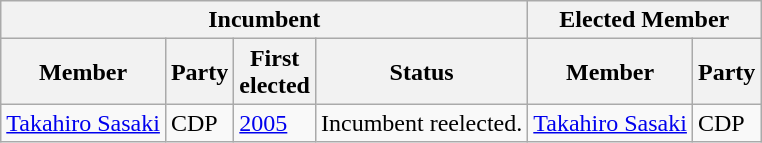<table class="wikitable sortable">
<tr>
<th colspan=4>Incumbent</th>
<th colspan=2>Elected Member</th>
</tr>
<tr>
<th>Member</th>
<th>Party</th>
<th>First<br>elected</th>
<th>Status</th>
<th>Member</th>
<th>Party</th>
</tr>
<tr>
<td><a href='#'>Takahiro Sasaki</a></td>
<td>CDP</td>
<td><a href='#'>2005</a></td>
<td>Incumbent reelected.</td>
<td><a href='#'>Takahiro Sasaki</a></td>
<td>CDP</td>
</tr>
</table>
